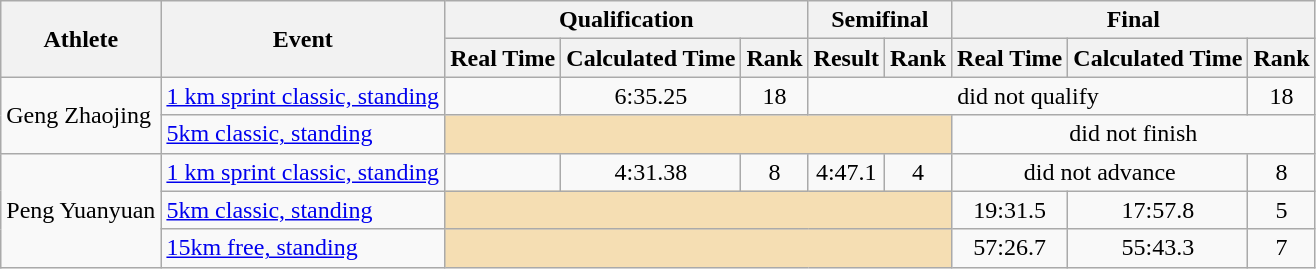<table class="wikitable" style="font-size:100%">
<tr>
<th rowspan="2">Athlete</th>
<th rowspan="2">Event</th>
<th colspan="3">Qualification</th>
<th colspan="2">Semifinal</th>
<th colspan="3">Final</th>
</tr>
<tr>
<th>Real Time</th>
<th>Calculated Time</th>
<th>Rank</th>
<th>Result</th>
<th>Rank</th>
<th>Real Time</th>
<th>Calculated Time</th>
<th>Rank</th>
</tr>
<tr>
<td rowspan=2>Geng Zhaojing</td>
<td><a href='#'>1 km sprint classic, standing</a></td>
<td align="center"></td>
<td align="center">6:35.25</td>
<td align="center">18</td>
<td colspan="4" align="center">did not qualify</td>
<td align="center">18</td>
</tr>
<tr>
<td><a href='#'>5km classic, standing</a></td>
<td colspan="5" bgcolor="wheat"></td>
<td colspan="3" align="center">did not finish</td>
</tr>
<tr>
<td rowspan=3>Peng Yuanyuan</td>
<td><a href='#'>1 km sprint classic, standing</a></td>
<td align="center"></td>
<td align="center">4:31.38</td>
<td align="center">8</td>
<td align="center">4:47.1</td>
<td align="center">4</td>
<td colspan="2" align="center">did not advance</td>
<td align="center">8</td>
</tr>
<tr>
<td><a href='#'>5km classic, standing</a></td>
<td colspan="5" bgcolor="wheat"></td>
<td align="center">19:31.5</td>
<td align="center">17:57.8</td>
<td align="center">5</td>
</tr>
<tr>
<td><a href='#'>15km free, standing</a></td>
<td colspan="5" bgcolor="wheat"></td>
<td align="center">57:26.7</td>
<td align="center">55:43.3</td>
<td align="center">7</td>
</tr>
</table>
